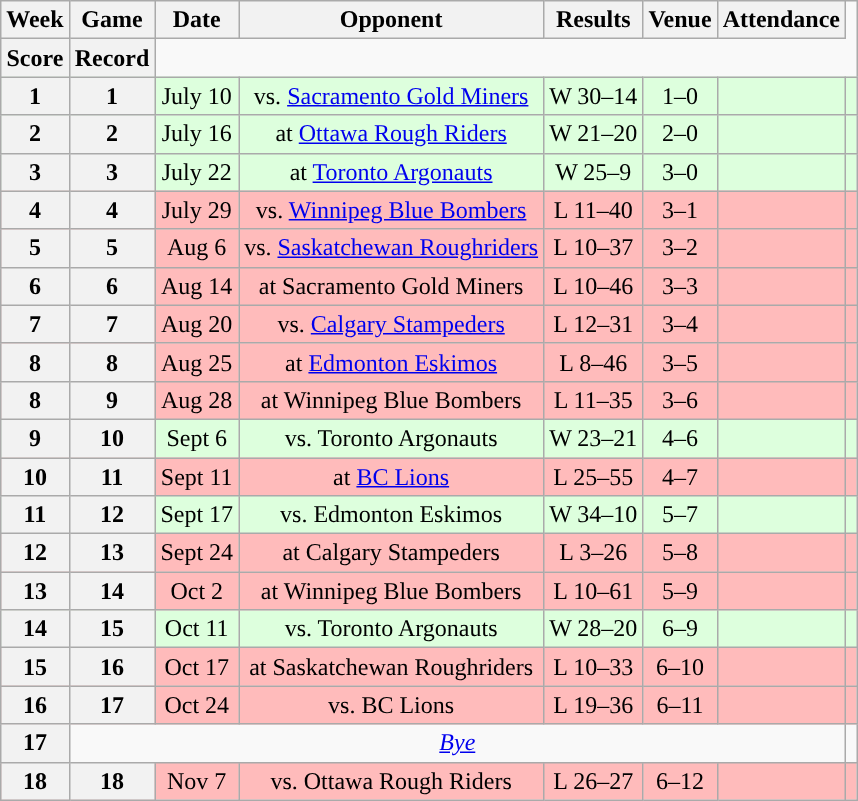<table class="wikitable" style="text-align:center">
<tr>
<th>Week</th>
<th>Game</th>
<th>Date</th>
<th>Opponent</th>
<th>Results</th>
<th>Venue</th>
<th>Attendance</th>
</tr>
<tr>
<th>Score</th>
<th>Record</th>
</tr>
<tr style="background:#ddffdd">
<th>1</th>
<th>1</th>
<td>July 10</td>
<td>vs. <a href='#'>Sacramento Gold Miners</a></td>
<td>W 30–14</td>
<td>1–0</td>
<td></td>
<td></td>
</tr>
<tr style="background:#ddffdd">
<th>2</th>
<th>2</th>
<td>July 16</td>
<td>at <a href='#'>Ottawa Rough Riders</a></td>
<td>W 21–20</td>
<td>2–0</td>
<td></td>
<td></td>
</tr>
<tr style="background:#ddffdd">
<th>3</th>
<th>3</th>
<td>July 22</td>
<td>at <a href='#'>Toronto Argonauts</a></td>
<td>W 25–9</td>
<td>3–0</td>
<td></td>
<td></td>
</tr>
<tr style="background:#ffbbbb">
<th>4</th>
<th>4</th>
<td>July 29</td>
<td>vs. <a href='#'>Winnipeg Blue Bombers</a></td>
<td>L 11–40</td>
<td>3–1</td>
<td></td>
<td></td>
</tr>
<tr style="background:#ffbbbb">
<th>5</th>
<th>5</th>
<td>Aug 6</td>
<td>vs. <a href='#'>Saskatchewan Roughriders</a></td>
<td>L 10–37</td>
<td>3–2</td>
<td></td>
<td></td>
</tr>
<tr style="background:#ffbbbb">
<th>6</th>
<th>6</th>
<td>Aug 14</td>
<td>at Sacramento Gold Miners</td>
<td>L 10–46</td>
<td>3–3</td>
<td></td>
<td></td>
</tr>
<tr style="background:#ffbbbb">
<th>7</th>
<th>7</th>
<td>Aug 20</td>
<td>vs. <a href='#'>Calgary Stampeders</a></td>
<td>L 12–31</td>
<td>3–4</td>
<td></td>
<td></td>
</tr>
<tr style="background:#ffbbbb">
<th>8</th>
<th>8</th>
<td>Aug 25</td>
<td>at <a href='#'>Edmonton Eskimos</a></td>
<td>L 8–46</td>
<td>3–5</td>
<td></td>
<td></td>
</tr>
<tr style="background:#ffbbbb">
<th>8</th>
<th>9</th>
<td>Aug 28</td>
<td>at Winnipeg Blue Bombers</td>
<td>L 11–35</td>
<td>3–6</td>
<td></td>
<td></td>
</tr>
<tr style="background:#ddffdd">
<th>9</th>
<th>10</th>
<td>Sept 6</td>
<td>vs. Toronto Argonauts</td>
<td>W 23–21</td>
<td>4–6</td>
<td></td>
<td></td>
</tr>
<tr style="background:#ffbbbb">
<th>10</th>
<th>11</th>
<td>Sept 11</td>
<td>at <a href='#'>BC Lions</a></td>
<td>L 25–55</td>
<td>4–7</td>
<td></td>
<td></td>
</tr>
<tr style="background:#ddffdd">
<th>11</th>
<th>12</th>
<td>Sept 17</td>
<td>vs. Edmonton Eskimos</td>
<td>W 34–10</td>
<td>5–7</td>
<td></td>
<td></td>
</tr>
<tr style="background:#ffbbbb">
<th>12</th>
<th>13</th>
<td>Sept 24</td>
<td>at Calgary Stampeders</td>
<td>L 3–26</td>
<td>5–8</td>
<td></td>
<td></td>
</tr>
<tr style="background:#ffbbbb">
<th>13</th>
<th>14</th>
<td>Oct 2</td>
<td>at Winnipeg Blue Bombers</td>
<td>L 10–61</td>
<td>5–9</td>
<td></td>
<td></td>
</tr>
<tr style="background:#ddffdd">
<th>14</th>
<th>15</th>
<td>Oct 11</td>
<td>vs. Toronto Argonauts</td>
<td>W 28–20</td>
<td>6–9</td>
<td></td>
<td></td>
</tr>
<tr style="background:#ffbbbb">
<th>15</th>
<th>16</th>
<td>Oct 17</td>
<td>at Saskatchewan Roughriders</td>
<td>L 10–33</td>
<td>6–10</td>
<td></td>
<td></td>
</tr>
<tr style="background:#ffbbbb">
<th>16</th>
<th>17</th>
<td>Oct 24</td>
<td>vs. BC Lions</td>
<td>L 19–36</td>
<td>6–11</td>
<td></td>
<td></td>
</tr>
<tr>
<th>17</th>
<td colspan="6"><em><a href='#'>Bye</a></em></td>
</tr>
<tr align="center" bgcolor="#ffbbbb">
<th>18</th>
<th>18</th>
<td>Nov 7</td>
<td>vs. Ottawa Rough Riders</td>
<td>L 26–27</td>
<td>6–12</td>
<td></td>
<td></td>
</tr>
</table>
